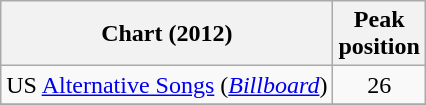<table class="wikitable sortable">
<tr>
<th>Chart (2012)</th>
<th>Peak<br>position</th>
</tr>
<tr>
<td>US <a href='#'>Alternative Songs</a> (<em><a href='#'>Billboard</a></em>)</td>
<td style="text-align:center;">26</td>
</tr>
<tr>
</tr>
</table>
